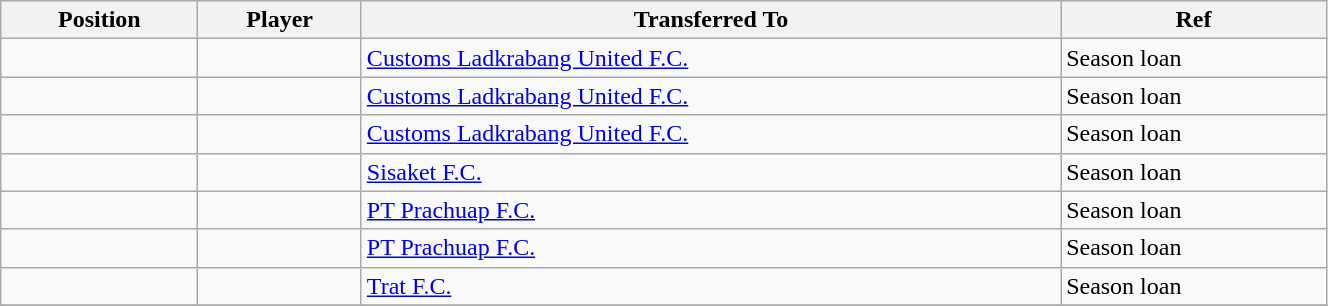<table class="wikitable sortable" style="width:70%; text-align:center; font-size:100%; text-align:left;">
<tr>
<th><strong>Position</strong></th>
<th><strong>Player</strong></th>
<th><strong>Transferred To</strong></th>
<th><strong>Ref</strong></th>
</tr>
<tr>
<td></td>
<td></td>
<td> <a href='#'>Customs Ladkrabang United F.C.</a></td>
<td>Season loan  </td>
</tr>
<tr>
<td></td>
<td></td>
<td> <a href='#'>Customs Ladkrabang United F.C.</a></td>
<td>Season loan  </td>
</tr>
<tr>
<td></td>
<td></td>
<td> <a href='#'>Customs Ladkrabang United F.C.</a></td>
<td>Season loan  </td>
</tr>
<tr>
<td></td>
<td></td>
<td> <a href='#'>Sisaket F.C.</a></td>
<td>Season loan </td>
</tr>
<tr>
<td></td>
<td></td>
<td> <a href='#'>PT Prachuap F.C.</a></td>
<td>Season loan </td>
</tr>
<tr>
<td></td>
<td></td>
<td> <a href='#'>PT Prachuap F.C.</a></td>
<td>Season loan </td>
</tr>
<tr>
<td></td>
<td></td>
<td> <a href='#'>Trat F.C.</a></td>
<td>Season loan </td>
</tr>
<tr>
</tr>
</table>
